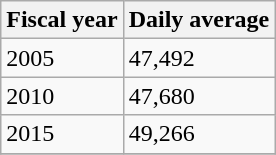<table class="wikitable">
<tr>
<th>Fiscal year</th>
<th>Daily average</th>
</tr>
<tr>
<td>2005</td>
<td>47,492</td>
</tr>
<tr>
<td>2010</td>
<td>47,680</td>
</tr>
<tr>
<td>2015</td>
<td>49,266</td>
</tr>
<tr>
</tr>
</table>
